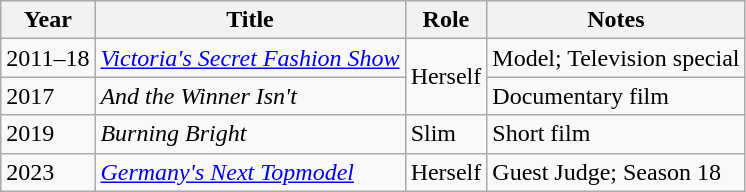<table class="wikitable">
<tr>
<th>Year</th>
<th>Title</th>
<th>Role</th>
<th>Notes</th>
</tr>
<tr>
<td>2011–18</td>
<td><em><a href='#'>Victoria's Secret Fashion Show</a></em></td>
<td rowspan="2">Herself</td>
<td>Model; Television special</td>
</tr>
<tr>
<td>2017</td>
<td><em>And the Winner Isn't</em></td>
<td>Documentary film</td>
</tr>
<tr>
<td>2019</td>
<td><em>Burning Bright</em></td>
<td>Slim</td>
<td>Short film</td>
</tr>
<tr>
<td>2023</td>
<td><em><a href='#'>Germany's Next Topmodel</a></em></td>
<td>Herself</td>
<td>Guest Judge; Season 18</td>
</tr>
</table>
